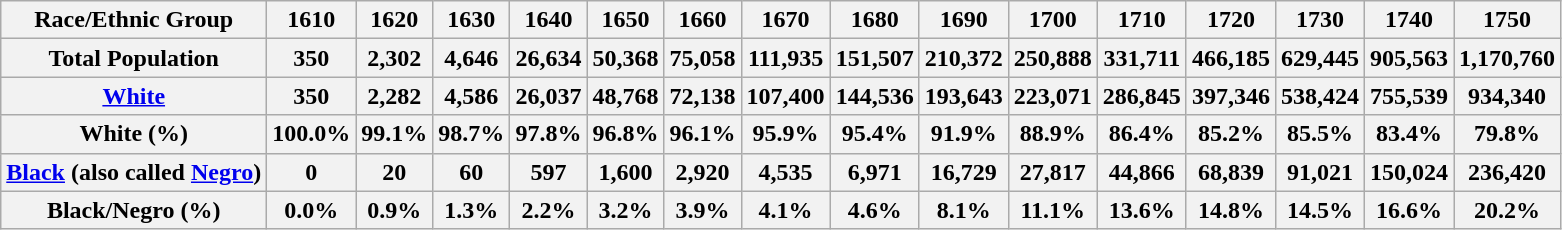<table class="wikitable sortable">
<tr>
<th>Race/Ethnic Group</th>
<th>1610</th>
<th>1620</th>
<th>1630</th>
<th>1640</th>
<th>1650</th>
<th>1660</th>
<th>1670</th>
<th>1680</th>
<th>1690</th>
<th>1700</th>
<th>1710</th>
<th>1720</th>
<th>1730</th>
<th>1740</th>
<th>1750</th>
</tr>
<tr>
<th>Total Population</th>
<th>350</th>
<th>2,302</th>
<th>4,646</th>
<th>26,634</th>
<th>50,368</th>
<th>75,058</th>
<th>111,935</th>
<th>151,507</th>
<th>210,372</th>
<th>250,888</th>
<th>331,711</th>
<th>466,185</th>
<th>629,445</th>
<th>905,563</th>
<th>1,170,760</th>
</tr>
<tr>
<th><a href='#'>White</a></th>
<th>350</th>
<th>2,282</th>
<th>4,586</th>
<th>26,037</th>
<th>48,768</th>
<th>72,138</th>
<th>107,400</th>
<th>144,536</th>
<th>193,643</th>
<th>223,071</th>
<th>286,845</th>
<th>397,346</th>
<th>538,424</th>
<th>755,539</th>
<th>934,340</th>
</tr>
<tr>
<th>White (%)</th>
<th>100.0%</th>
<th>99.1%</th>
<th>98.7%</th>
<th>97.8%</th>
<th>96.8%</th>
<th>96.1%</th>
<th>95.9%</th>
<th>95.4%</th>
<th>91.9%</th>
<th>88.9%</th>
<th>86.4%</th>
<th>85.2%</th>
<th>85.5%</th>
<th>83.4%</th>
<th>79.8%</th>
</tr>
<tr>
<th><a href='#'>Black</a> (also called <a href='#'>Negro</a>)</th>
<th>0</th>
<th>20</th>
<th>60</th>
<th>597</th>
<th>1,600</th>
<th>2,920</th>
<th>4,535</th>
<th>6,971</th>
<th>16,729</th>
<th>27,817</th>
<th>44,866</th>
<th>68,839</th>
<th>91,021</th>
<th>150,024</th>
<th>236,420</th>
</tr>
<tr>
<th>Black/Negro (%)</th>
<th>0.0%</th>
<th>0.9%</th>
<th>1.3%</th>
<th>2.2%</th>
<th>3.2%</th>
<th>3.9%</th>
<th>4.1%</th>
<th>4.6%</th>
<th>8.1%</th>
<th>11.1%</th>
<th>13.6%</th>
<th>14.8%</th>
<th>14.5%</th>
<th>16.6%</th>
<th>20.2%</th>
</tr>
</table>
